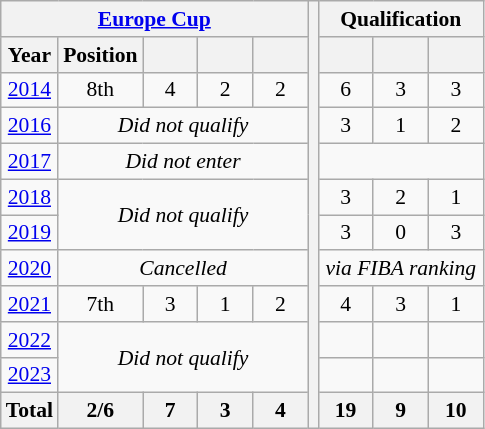<table class="wikitable" style="text-align: center;font-size:90%;">
<tr>
<th colspan=5><a href='#'>Europe Cup</a></th>
<th rowspan=50></th>
<th colspan=3>Qualification</th>
</tr>
<tr>
<th>Year</th>
<th>Position</th>
<th width=30></th>
<th width=30></th>
<th width=30></th>
<th width=30></th>
<th width=30></th>
<th width=30></th>
</tr>
<tr>
<td> <a href='#'>2014</a></td>
<td>8th</td>
<td>4</td>
<td>2</td>
<td>2</td>
<td>6</td>
<td>3</td>
<td>3</td>
</tr>
<tr>
<td> <a href='#'>2016</a></td>
<td colspan=4><em>Did not qualify</em></td>
<td>3</td>
<td>1</td>
<td>2</td>
</tr>
<tr>
<td> <a href='#'>2017</a></td>
<td colspan=4><em>Did not enter</em></td>
<td colspan=3></td>
</tr>
<tr>
<td> <a href='#'>2018</a></td>
<td rowspan=2 colspan=4><em>Did not qualify</em></td>
<td>3</td>
<td>2</td>
<td>1</td>
</tr>
<tr>
<td> <a href='#'>2019</a></td>
<td>3</td>
<td>0</td>
<td>3</td>
</tr>
<tr>
<td> <a href='#'>2020</a></td>
<td colspan=4><em>Cancelled</em></td>
<td colspan=3><em>via FIBA ranking</em></td>
</tr>
<tr>
<td> <a href='#'>2021</a></td>
<td>7th</td>
<td>3</td>
<td>1</td>
<td>2</td>
<td>4</td>
<td>3</td>
<td>1</td>
</tr>
<tr>
<td> <a href='#'>2022</a></td>
<td rowspan=2 colspan=4><em>Did not qualify</em></td>
<td></td>
<td></td>
<td></td>
</tr>
<tr>
<td> <a href='#'>2023</a></td>
<td></td>
<td></td>
<td></td>
</tr>
<tr>
<th>Total</th>
<th>2/6</th>
<th>7</th>
<th>3</th>
<th>4</th>
<th>19</th>
<th>9</th>
<th>10</th>
</tr>
</table>
